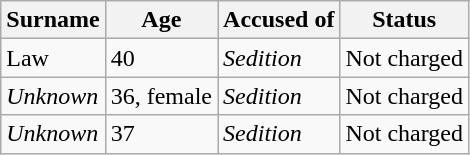<table class="wikitable">
<tr>
<th>Surname</th>
<th>Age</th>
<th>Accused of</th>
<th>Status</th>
</tr>
<tr>
<td>Law</td>
<td>40</td>
<td><em>Sedition</em></td>
<td>Not charged</td>
</tr>
<tr>
<td><em>Unknown</em></td>
<td>36, female</td>
<td><em>Sedition</em></td>
<td>Not charged</td>
</tr>
<tr>
<td><em>Unknown</em></td>
<td>37</td>
<td><em>Sedition</em></td>
<td>Not charged</td>
</tr>
</table>
